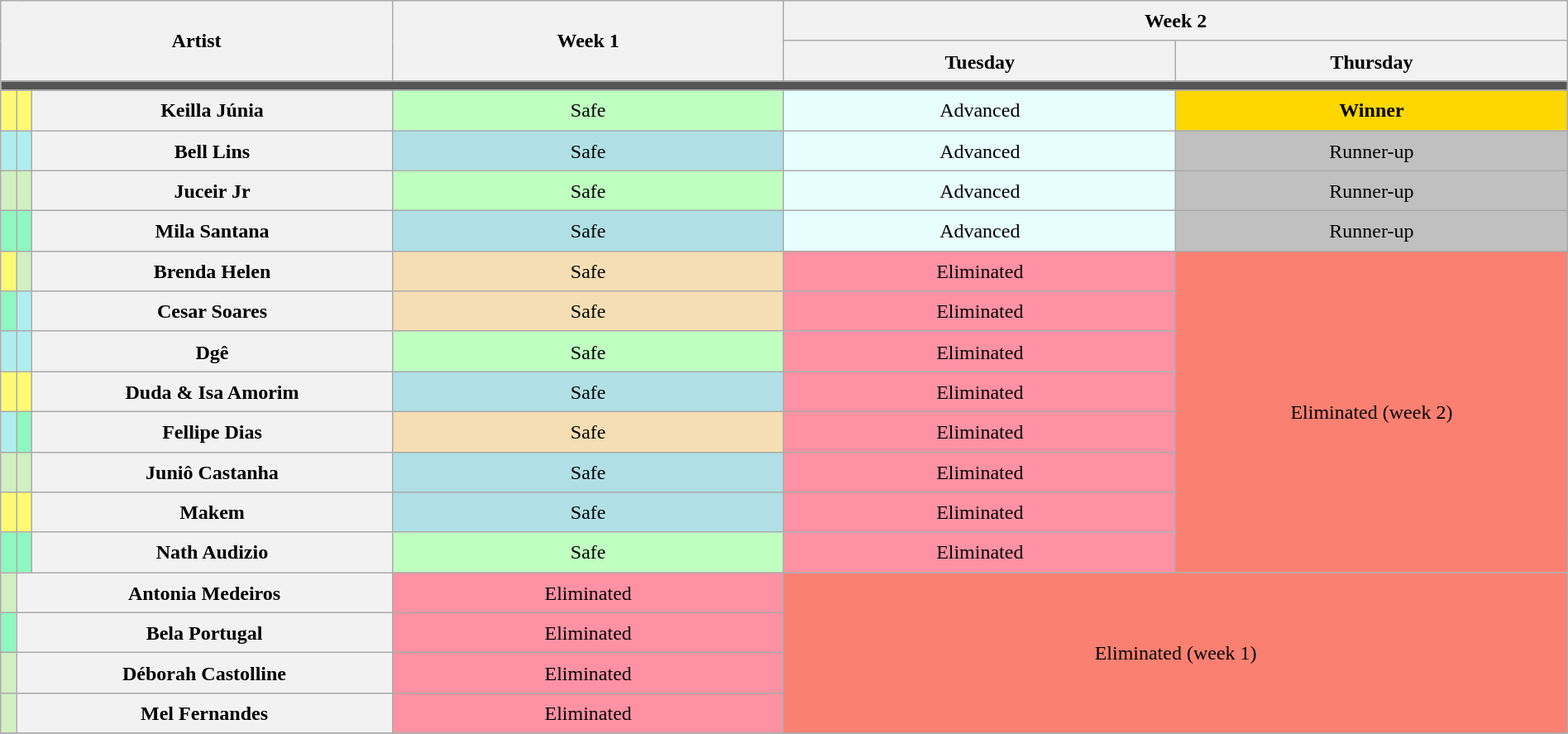<table class="wikitable" style="text-align:center; line-height:25px; width:100%">
<tr>
<th rowspan=2 width=25% colspan=3>Artist</th>
<th rowspan=2 width=25%>Week 1</th>
<th colspan=2 width=50%>Week 2</th>
</tr>
<tr>
<th width=25%>Tuesday</th>
<th width=25%>Thursday</th>
</tr>
<tr>
<td colspan=6 bgcolor=555555></td>
</tr>
<tr>
</tr>
<tr>
<td bgcolor=FFFA73 width="1%"></td>
<td bgcolor=FFFA73 width="1%"></td>
<th>Keilla Júnia</th>
<td bgcolor=BFFFC0>Safe</td>
<td bgcolor=E7FEFF>Advanced</td>
<td bgcolor=FFD700><strong>Winner</strong></td>
</tr>
<tr>
<td bgcolor=AFEEEE></td>
<td bgcolor=AFEEEE></td>
<th>Bell Lins</th>
<td bgcolor=B0E0E6>Safe</td>
<td bgcolor=E7FEFF>Advanced</td>
<td bgcolor=C0C0C0>Runner-up</td>
</tr>
<tr>
<td bgcolor=D0F0C0></td>
<td bgcolor=D0F0C0></td>
<th>Juceir Jr</th>
<td bgcolor=BFFFC0>Safe</td>
<td bgcolor=E7FEFF>Advanced</td>
<td bgcolor=C0C0C0>Runner-up</td>
</tr>
<tr>
<td bgcolor=8FF7C0></td>
<td bgcolor=8FF7C0></td>
<th>Mila Santana</th>
<td bgcolor=B0E0E6>Safe</td>
<td bgcolor=E7FEFF>Advanced</td>
<td bgcolor=C0C0C0>Runner-up</td>
</tr>
<tr>
<td bgcolor=FFFA73></td>
<td bgcolor=D0F0C0></td>
<th>Brenda Helen</th>
<td bgcolor=F5DEB3>Safe</td>
<td bgcolor=FF91A4>Eliminated</td>
<td bgcolor=FA8072 rowspan=8>Eliminated (week 2)</td>
</tr>
<tr>
<td bgcolor=8FF7C0></td>
<td bgcolor=AFEEEE></td>
<th>Cesar Soares</th>
<td bgcolor=F5DEB3>Safe</td>
<td bgcolor=FF91A4>Eliminated</td>
</tr>
<tr>
<td bgcolor=AFEEEE></td>
<td bgcolor=AFEEEE></td>
<th>Dgê</th>
<td bgcolor=BFFFC0>Safe</td>
<td bgcolor=FF91A4>Eliminated</td>
</tr>
<tr>
<td bgcolor=FFFA73></td>
<td bgcolor=FFFA73></td>
<th>Duda & Isa Amorim</th>
<td bgcolor=B0E0E6>Safe</td>
<td bgcolor=FF91A4>Eliminated</td>
</tr>
<tr>
<td bgcolor=AFEEEE></td>
<td bgcolor=8FF7C0></td>
<th>Fellipe Dias</th>
<td bgcolor=F5DEB3>Safe</td>
<td bgcolor=FF91A4>Eliminated</td>
</tr>
<tr>
<td bgcolor=D0F0C0></td>
<td bgcolor=D0F0C0></td>
<th>Juniô Castanha</th>
<td bgcolor=B0E0E6>Safe</td>
<td bgcolor=FF91A4>Eliminated</td>
</tr>
<tr>
<td bgcolor=FFFA73></td>
<td bgcolor=FFFA73></td>
<th>Makem</th>
<td bgcolor=B0E0E6>Safe</td>
<td bgcolor=FF91A4>Eliminated</td>
</tr>
<tr>
<td bgcolor=8FF7C0></td>
<td bgcolor=8FF7C0></td>
<th>Nath Audizio</th>
<td bgcolor=BFFFC0>Safe</td>
<td bgcolor=FF91A4>Eliminated</td>
</tr>
<tr>
<td bgcolor=D0F0C0></td>
<th colspan=2>Antonia Medeiros</th>
<td bgcolor=FF91A4>Eliminated</td>
<td bgcolor=FA8072 rowspan=4 colspan=2>Eliminated (week 1)</td>
</tr>
<tr>
<td bgcolor=8FF7C0></td>
<th colspan=2>Bela Portugal</th>
<td bgcolor=FF91A4>Eliminated</td>
</tr>
<tr>
<td bgcolor=D0F0C0></td>
<th colspan=2>Déborah Castolline</th>
<td bgcolor=FF91A4>Eliminated</td>
</tr>
<tr>
<td bgcolor=D0F0C0></td>
<th colspan=2>Mel Fernandes</th>
<td bgcolor=FF91A4>Eliminated</td>
</tr>
<tr>
</tr>
</table>
